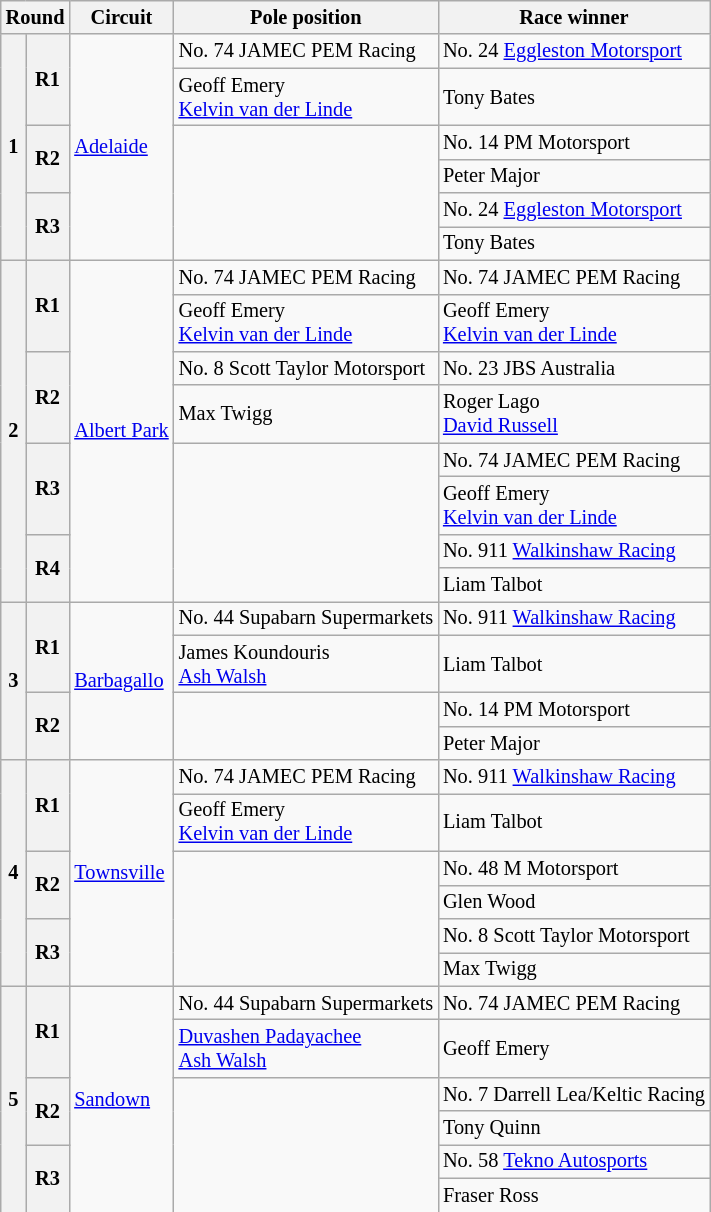<table class="wikitable" style="font-size: 85%;">
<tr>
<th colspan=2>Round</th>
<th>Circuit</th>
<th>Pole position</th>
<th>Race winner</th>
</tr>
<tr>
<th rowspan=6>1</th>
<th rowspan=2>R1</th>
<td rowspan=6><a href='#'>Adelaide</a></td>
<td>No. 74 JAMEC PEM Racing</td>
<td>No. 24 <a href='#'>Eggleston Motorsport</a></td>
</tr>
<tr>
<td> Geoff Emery<br> <a href='#'>Kelvin van der Linde</a></td>
<td> Tony Bates</td>
</tr>
<tr>
<th rowspan=2>R2</th>
<td rowspan=4></td>
<td>No. 14 PM Motorsport</td>
</tr>
<tr>
<td> Peter Major</td>
</tr>
<tr>
<th rowspan=2>R3</th>
<td>No. 24 <a href='#'>Eggleston Motorsport</a></td>
</tr>
<tr>
<td> Tony Bates</td>
</tr>
<tr>
<th rowspan=8>2</th>
<th rowspan=2>R1</th>
<td rowspan=8><a href='#'>Albert Park</a></td>
<td>No. 74 JAMEC PEM Racing</td>
<td>No. 74 JAMEC PEM Racing</td>
</tr>
<tr>
<td> Geoff Emery<br> <a href='#'>Kelvin van der Linde</a></td>
<td> Geoff Emery<br> <a href='#'>Kelvin van der Linde</a></td>
</tr>
<tr>
<th rowspan=2>R2</th>
<td>No. 8 Scott Taylor Motorsport</td>
<td>No. 23 JBS Australia</td>
</tr>
<tr>
<td> Max Twigg</td>
<td> Roger Lago<br> <a href='#'>David Russell</a></td>
</tr>
<tr>
<th rowspan=2>R3</th>
<td rowspan=4></td>
<td>No. 74 JAMEC PEM Racing</td>
</tr>
<tr>
<td> Geoff Emery<br> <a href='#'>Kelvin van der Linde</a></td>
</tr>
<tr>
<th rowspan=2>R4</th>
<td>No. 911 <a href='#'>Walkinshaw Racing</a></td>
</tr>
<tr>
<td> Liam Talbot</td>
</tr>
<tr>
<th rowspan=4>3</th>
<th rowspan=2>R1</th>
<td rowspan=4><a href='#'>Barbagallo</a></td>
<td>No. 44 Supabarn Supermarkets</td>
<td>No. 911 <a href='#'>Walkinshaw Racing</a></td>
</tr>
<tr>
<td> James Koundouris<br> <a href='#'>Ash Walsh</a></td>
<td> Liam Talbot</td>
</tr>
<tr>
<th rowspan=2>R2</th>
<td rowspan=2></td>
<td>No. 14 PM Motorsport</td>
</tr>
<tr>
<td> Peter Major</td>
</tr>
<tr>
<th rowspan=6>4</th>
<th rowspan=2>R1</th>
<td rowspan=6><a href='#'>Townsville</a></td>
<td>No. 74 JAMEC PEM Racing</td>
<td>No. 911 <a href='#'>Walkinshaw Racing</a></td>
</tr>
<tr>
<td> Geoff Emery<br> <a href='#'>Kelvin van der Linde</a></td>
<td> Liam Talbot</td>
</tr>
<tr>
<th rowspan=2>R2</th>
<td rowspan=4></td>
<td>No. 48 M Motorsport</td>
</tr>
<tr>
<td> Glen Wood</td>
</tr>
<tr>
<th rowspan=2>R3</th>
<td>No. 8 Scott Taylor Motorsport</td>
</tr>
<tr>
<td> Max Twigg</td>
</tr>
<tr>
<th rowspan=6>5</th>
<th rowspan=2>R1</th>
<td rowspan=6><a href='#'>Sandown</a></td>
<td>No. 44 Supabarn Supermarkets</td>
<td>No. 74 JAMEC PEM Racing</td>
</tr>
<tr>
<td> <a href='#'>Duvashen Padayachee</a><br> <a href='#'>Ash Walsh</a></td>
<td> Geoff Emery</td>
</tr>
<tr>
<th rowspan=2>R2</th>
<td rowspan=4></td>
<td>No. 7 Darrell Lea/Keltic Racing</td>
</tr>
<tr>
<td> Tony Quinn</td>
</tr>
<tr>
<th rowspan=2>R3</th>
<td>No. 58 <a href='#'>Tekno Autosports</a></td>
</tr>
<tr>
<td> Fraser Ross</td>
</tr>
</table>
